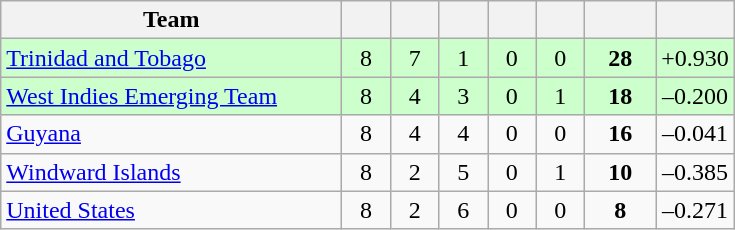<table class="wikitable" style="text-align:center">
<tr>
<th width=220>Team</th>
<th width=25></th>
<th width=25></th>
<th width=25></th>
<th width=25></th>
<th width=25></th>
<th width=40></th>
<th width=40></th>
</tr>
<tr style="background-color:#cfc">
<td style="text-align:left;"><a href='#'>Trinidad and Tobago</a></td>
<td>8</td>
<td>7</td>
<td>1</td>
<td>0</td>
<td>0</td>
<td><strong>28</strong></td>
<td>+0.930</td>
</tr>
<tr style="background-color:#cfc">
<td style="text-align:left;"><a href='#'>West Indies Emerging Team</a></td>
<td>8</td>
<td>4</td>
<td>3</td>
<td>0</td>
<td>1</td>
<td><strong>18</strong></td>
<td>–0.200</td>
</tr>
<tr>
<td style="text-align:left;"><a href='#'>Guyana</a></td>
<td>8</td>
<td>4</td>
<td>4</td>
<td>0</td>
<td>0</td>
<td><strong>16</strong></td>
<td>–0.041</td>
</tr>
<tr>
<td style="text-align:left;"><a href='#'>Windward Islands</a></td>
<td>8</td>
<td>2</td>
<td>5</td>
<td>0</td>
<td>1</td>
<td><strong>10</strong></td>
<td>–0.385</td>
</tr>
<tr>
<td style="text-align:left;"><a href='#'>United States</a></td>
<td>8</td>
<td>2</td>
<td>6</td>
<td>0</td>
<td>0</td>
<td><strong>8</strong></td>
<td>–0.271</td>
</tr>
</table>
